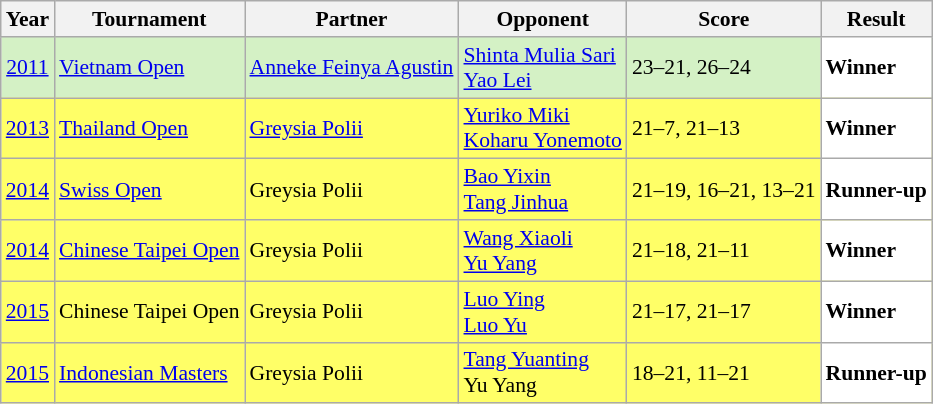<table class="sortable wikitable" style="font-size: 90%">
<tr>
<th>Year</th>
<th>Tournament</th>
<th>Partner</th>
<th>Opponent</th>
<th>Score</th>
<th>Result</th>
</tr>
<tr style="background:#D4F1C5">
<td align="center"><a href='#'>2011</a></td>
<td align="left"><a href='#'>Vietnam Open</a></td>
<td align="left"> <a href='#'>Anneke Feinya Agustin</a></td>
<td align="left"> <a href='#'>Shinta Mulia Sari</a> <br>  <a href='#'>Yao Lei</a></td>
<td align="left">23–21, 26–24</td>
<td style="text-align: left; background:white"> <strong>Winner</strong></td>
</tr>
<tr style="background:#FFFF67">
<td align="center"><a href='#'>2013</a></td>
<td align="left"><a href='#'>Thailand Open</a></td>
<td align="left"> <a href='#'>Greysia Polii</a></td>
<td align="left"> <a href='#'>Yuriko Miki</a> <br>  <a href='#'>Koharu Yonemoto</a></td>
<td align="left">21–7, 21–13</td>
<td style="text-align:left; background:white"> <strong>Winner</strong></td>
</tr>
<tr style="background:#FFFF67">
<td align="center"><a href='#'>2014</a></td>
<td align="left"><a href='#'>Swiss Open</a></td>
<td align="left"> Greysia Polii</td>
<td align="left"> <a href='#'>Bao Yixin</a> <br>  <a href='#'>Tang Jinhua</a></td>
<td align="left">21–19, 16–21, 13–21</td>
<td style="text-align:left; background:white"> <strong>Runner-up</strong></td>
</tr>
<tr style="background:#FFFF67">
<td align="center"><a href='#'>2014</a></td>
<td align="left"><a href='#'>Chinese Taipei Open</a></td>
<td align="left"> Greysia Polii</td>
<td align="left"> <a href='#'>Wang Xiaoli</a> <br>  <a href='#'>Yu Yang</a></td>
<td align="left">21–18, 21–11</td>
<td style="text-align:left; background:white"> <strong>Winner</strong></td>
</tr>
<tr style="background:#FFFF67">
<td align="center"><a href='#'>2015</a></td>
<td align="left">Chinese Taipei Open</td>
<td align="left"> Greysia Polii</td>
<td align="left"> <a href='#'>Luo Ying</a> <br>  <a href='#'>Luo Yu</a></td>
<td align="left">21–17, 21–17</td>
<td style="text-align: left; background:white"> <strong>Winner</strong></td>
</tr>
<tr style="background:#FFFF67">
<td align="center"><a href='#'>2015</a></td>
<td align="left"><a href='#'>Indonesian Masters</a></td>
<td align="left"> Greysia Polii</td>
<td align="left"> <a href='#'>Tang Yuanting</a> <br>  Yu Yang</td>
<td align="left">18–21, 11–21</td>
<td style="text-align: left; background:white"> <strong>Runner-up</strong></td>
</tr>
</table>
